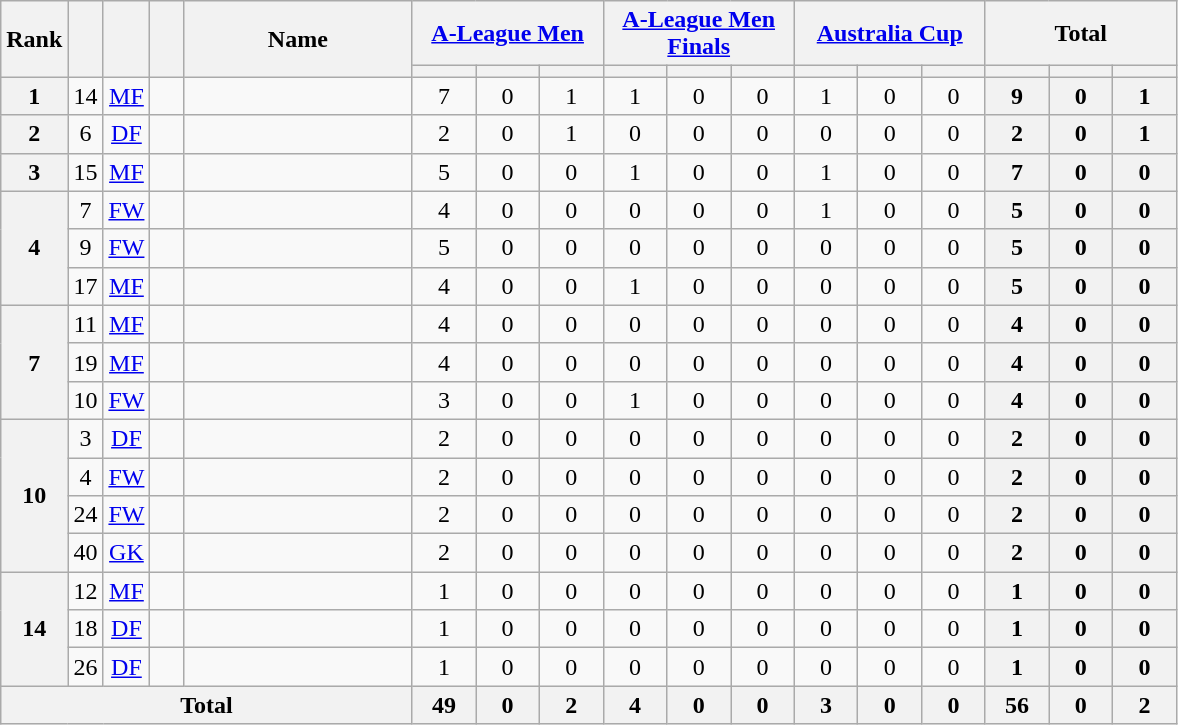<table class="wikitable sortable" style="text-align:center;">
<tr>
<th rowspan="2" width="15">Rank</th>
<th rowspan="2" width="15"></th>
<th rowspan="2" width="15"></th>
<th rowspan="2" width="15"></th>
<th rowspan="2" width="145">Name</th>
<th colspan="3" width="120"><a href='#'>A-League Men</a></th>
<th colspan="3" width="120"><a href='#'>A-League Men Finals</a></th>
<th colspan="3" width="120"><a href='#'>Australia Cup</a></th>
<th colspan="3" width="120">Total</th>
</tr>
<tr>
<th style="width:30px"></th>
<th style="width:30px"></th>
<th style="width:30px"></th>
<th style="width:30px"></th>
<th style="width:30px"></th>
<th style="width:30px"></th>
<th style="width:30px"></th>
<th style="width:30px"></th>
<th style="width:30px"></th>
<th style="width:30px"></th>
<th style="width:30px"></th>
<th style="width:30px"></th>
</tr>
<tr>
<th>1</th>
<td>14</td>
<td><a href='#'>MF</a></td>
<td></td>
<td align="left"><br></td>
<td>7</td>
<td>0</td>
<td>1<br></td>
<td>1</td>
<td>0</td>
<td>0<br></td>
<td>1</td>
<td>0</td>
<td>0<br></td>
<th>9</th>
<th>0</th>
<th>1</th>
</tr>
<tr>
<th>2</th>
<td>6</td>
<td><a href='#'>DF</a></td>
<td></td>
<td align="left"><br></td>
<td>2</td>
<td>0</td>
<td>1<br></td>
<td>0</td>
<td>0</td>
<td>0<br></td>
<td>0</td>
<td>0</td>
<td>0<br></td>
<th>2</th>
<th>0</th>
<th>1</th>
</tr>
<tr>
<th>3</th>
<td>15</td>
<td><a href='#'>MF</a></td>
<td></td>
<td align="left"><br></td>
<td>5</td>
<td>0</td>
<td>0<br></td>
<td>1</td>
<td>0</td>
<td>0<br></td>
<td>1</td>
<td>0</td>
<td>0<br></td>
<th>7</th>
<th>0</th>
<th>0</th>
</tr>
<tr>
<th rowspan="3">4</th>
<td>7</td>
<td><a href='#'>FW</a></td>
<td></td>
<td align="left"><br></td>
<td>4</td>
<td>0</td>
<td>0<br></td>
<td>0</td>
<td>0</td>
<td>0<br></td>
<td>1</td>
<td>0</td>
<td>0<br></td>
<th>5</th>
<th>0</th>
<th>0</th>
</tr>
<tr>
<td>9</td>
<td><a href='#'>FW</a></td>
<td></td>
<td align="left"><br></td>
<td>5</td>
<td>0</td>
<td>0<br></td>
<td>0</td>
<td>0</td>
<td>0<br></td>
<td>0</td>
<td>0</td>
<td>0<br></td>
<th>5</th>
<th>0</th>
<th>0</th>
</tr>
<tr>
<td>17</td>
<td><a href='#'>MF</a></td>
<td></td>
<td align="left"><br></td>
<td>4</td>
<td>0</td>
<td>0<br></td>
<td>1</td>
<td>0</td>
<td>0<br></td>
<td>0</td>
<td>0</td>
<td>0<br></td>
<th>5</th>
<th>0</th>
<th>0</th>
</tr>
<tr>
<th rowspan="3">7</th>
<td>11</td>
<td><a href='#'>MF</a></td>
<td></td>
<td align="left"><br></td>
<td>4</td>
<td>0</td>
<td>0<br></td>
<td>0</td>
<td>0</td>
<td>0<br></td>
<td>0</td>
<td>0</td>
<td>0<br></td>
<th>4</th>
<th>0</th>
<th>0</th>
</tr>
<tr>
<td>19</td>
<td><a href='#'>MF</a></td>
<td></td>
<td align="left"><br></td>
<td>4</td>
<td>0</td>
<td>0<br></td>
<td>0</td>
<td>0</td>
<td>0<br></td>
<td>0</td>
<td>0</td>
<td>0<br></td>
<th>4</th>
<th>0</th>
<th>0</th>
</tr>
<tr>
<td>10</td>
<td><a href='#'>FW</a></td>
<td></td>
<td align="left"><br></td>
<td>3</td>
<td>0</td>
<td>0<br></td>
<td>1</td>
<td>0</td>
<td>0<br></td>
<td>0</td>
<td>0</td>
<td>0<br></td>
<th>4</th>
<th>0</th>
<th>0</th>
</tr>
<tr>
<th rowspan="4">10</th>
<td>3</td>
<td><a href='#'>DF</a></td>
<td></td>
<td align="left"><br></td>
<td>2</td>
<td>0</td>
<td>0<br></td>
<td>0</td>
<td>0</td>
<td>0<br></td>
<td>0</td>
<td>0</td>
<td>0<br></td>
<th>2</th>
<th>0</th>
<th>0</th>
</tr>
<tr>
<td>4</td>
<td><a href='#'>FW</a></td>
<td></td>
<td align="left"><br></td>
<td>2</td>
<td>0</td>
<td>0<br></td>
<td>0</td>
<td>0</td>
<td>0<br></td>
<td>0</td>
<td>0</td>
<td>0<br></td>
<th>2</th>
<th>0</th>
<th>0</th>
</tr>
<tr>
<td>24</td>
<td><a href='#'>FW</a></td>
<td></td>
<td align="left"><br></td>
<td>2</td>
<td>0</td>
<td>0<br></td>
<td>0</td>
<td>0</td>
<td>0<br></td>
<td>0</td>
<td>0</td>
<td>0<br></td>
<th>2</th>
<th>0</th>
<th>0</th>
</tr>
<tr>
<td>40</td>
<td><a href='#'>GK</a></td>
<td></td>
<td align="left"><br></td>
<td>2</td>
<td>0</td>
<td>0<br></td>
<td>0</td>
<td>0</td>
<td>0<br></td>
<td>0</td>
<td>0</td>
<td>0<br></td>
<th>2</th>
<th>0</th>
<th>0</th>
</tr>
<tr>
<th rowspan="3">14</th>
<td>12</td>
<td><a href='#'>MF</a></td>
<td></td>
<td align="left"><br></td>
<td>1</td>
<td>0</td>
<td>0<br></td>
<td>0</td>
<td>0</td>
<td>0<br></td>
<td>0</td>
<td>0</td>
<td>0<br></td>
<th>1</th>
<th>0</th>
<th>0</th>
</tr>
<tr>
<td>18</td>
<td><a href='#'>DF</a></td>
<td></td>
<td align="left"><br></td>
<td>1</td>
<td>0</td>
<td>0<br></td>
<td>0</td>
<td>0</td>
<td>0<br></td>
<td>0</td>
<td>0</td>
<td>0<br></td>
<th>1</th>
<th>0</th>
<th>0</th>
</tr>
<tr>
<td>26</td>
<td><a href='#'>DF</a></td>
<td></td>
<td align="left"><br></td>
<td>1</td>
<td>0</td>
<td>0<br></td>
<td>0</td>
<td>0</td>
<td>0<br></td>
<td>0</td>
<td>0</td>
<td>0<br></td>
<th>1</th>
<th>0</th>
<th>0</th>
</tr>
<tr>
<th colspan="5">Total<br></th>
<th>49</th>
<th>0</th>
<th>2<br></th>
<th>4</th>
<th>0</th>
<th>0<br></th>
<th>3</th>
<th>0</th>
<th>0<br></th>
<th>56</th>
<th>0</th>
<th>2</th>
</tr>
</table>
